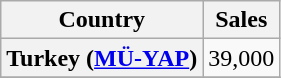<table class="wikitable plainrowheaders">
<tr>
<th scope="col">Country</th>
<th scope="col">Sales</th>
</tr>
<tr>
<th scope="row">Turkey (<a href='#'>MÜ-YAP</a>)</th>
<td>39,000</td>
</tr>
<tr>
</tr>
</table>
